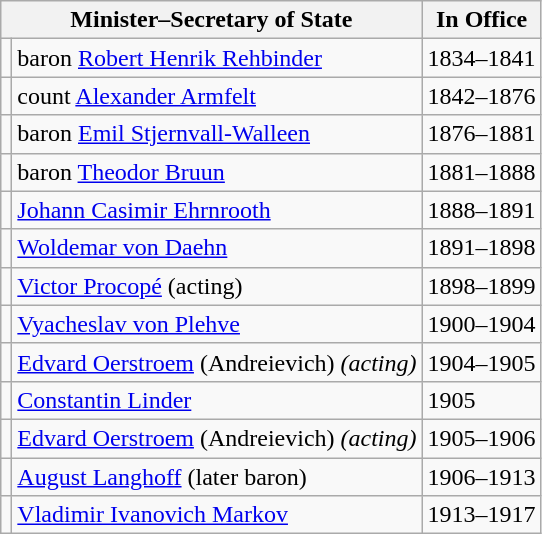<table class="wikitable">
<tr>
<th colspan="2">Minister–Secretary of State</th>
<th>In Office</th>
</tr>
<tr>
<td></td>
<td>baron <a href='#'>Robert Henrik Rehbinder</a></td>
<td>1834–1841</td>
</tr>
<tr>
<td></td>
<td>count  <a href='#'>Alexander Armfelt</a></td>
<td>1842–1876</td>
</tr>
<tr>
<td></td>
<td>baron   <a href='#'>Emil Stjernvall-Walleen</a></td>
<td>1876–1881</td>
</tr>
<tr>
<td></td>
<td>baron   <a href='#'>Theodor Bruun</a></td>
<td>1881–1888</td>
</tr>
<tr>
<td></td>
<td><a href='#'>Johann Casimir Ehrnrooth</a></td>
<td>1888–1891</td>
</tr>
<tr>
<td></td>
<td><a href='#'>Woldemar von Daehn</a></td>
<td>1891–1898</td>
</tr>
<tr>
<td></td>
<td><a href='#'>Victor Procopé</a> (acting)</td>
<td>1898–1899</td>
</tr>
<tr>
<td></td>
<td><a href='#'>Vyacheslav von Plehve </a></td>
<td>1900–1904</td>
</tr>
<tr>
<td></td>
<td><a href='#'>Edvard Oerstroem</a> (Andreievich)  <em>(acting) </em></td>
<td>1904–1905</td>
</tr>
<tr>
<td></td>
<td><a href='#'>Constantin Linder</a></td>
<td>1905</td>
</tr>
<tr>
<td></td>
<td><a href='#'>Edvard Oerstroem</a> (Andreievich)  <em>(acting) </em></td>
<td>1905–1906</td>
</tr>
<tr>
<td></td>
<td><a href='#'>August Langhoff</a> (later baron)</td>
<td>1906–1913</td>
</tr>
<tr>
<td></td>
<td><a href='#'>Vladimir Ivanovich Markov </a></td>
<td>1913–1917</td>
</tr>
</table>
